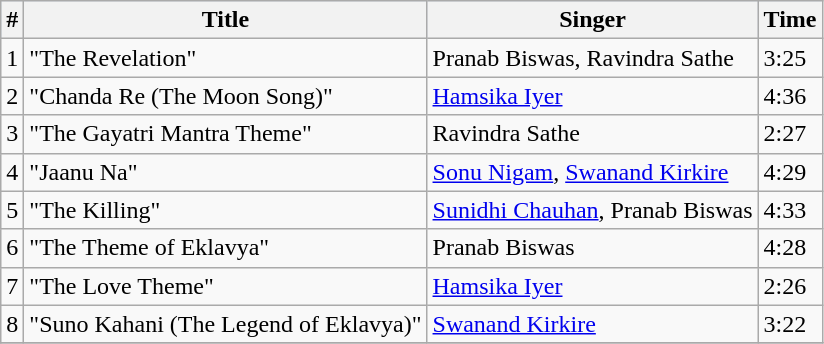<table class="wikitable">
<tr bgcolor="#d1e4fd"sdfsdfsd>
<th>#</th>
<th>Title</th>
<th>Singer</th>
<th>Time</th>
</tr>
<tr>
<td>1</td>
<td>"The Revelation"</td>
<td>Pranab Biswas, Ravindra Sathe</td>
<td>3:25</td>
</tr>
<tr>
<td>2</td>
<td>"Chanda Re (The Moon Song)"</td>
<td><a href='#'>Hamsika Iyer</a></td>
<td>4:36</td>
</tr>
<tr>
<td>3</td>
<td>"The Gayatri Mantra Theme"</td>
<td>Ravindra Sathe</td>
<td>2:27</td>
</tr>
<tr>
<td>4</td>
<td>"Jaanu Na"</td>
<td><a href='#'>Sonu Nigam</a>, <a href='#'>Swanand Kirkire</a></td>
<td>4:29</td>
</tr>
<tr>
<td>5</td>
<td>"The Killing"</td>
<td><a href='#'>Sunidhi Chauhan</a>, Pranab Biswas</td>
<td>4:33</td>
</tr>
<tr>
<td>6</td>
<td>"The Theme of Eklavya"</td>
<td>Pranab Biswas</td>
<td>4:28</td>
</tr>
<tr>
<td>7</td>
<td>"The Love Theme"</td>
<td><a href='#'>Hamsika Iyer</a></td>
<td>2:26</td>
</tr>
<tr>
<td>8</td>
<td>"Suno Kahani (The Legend of Eklavya)"</td>
<td><a href='#'>Swanand Kirkire</a></td>
<td>3:22</td>
</tr>
<tr>
</tr>
</table>
